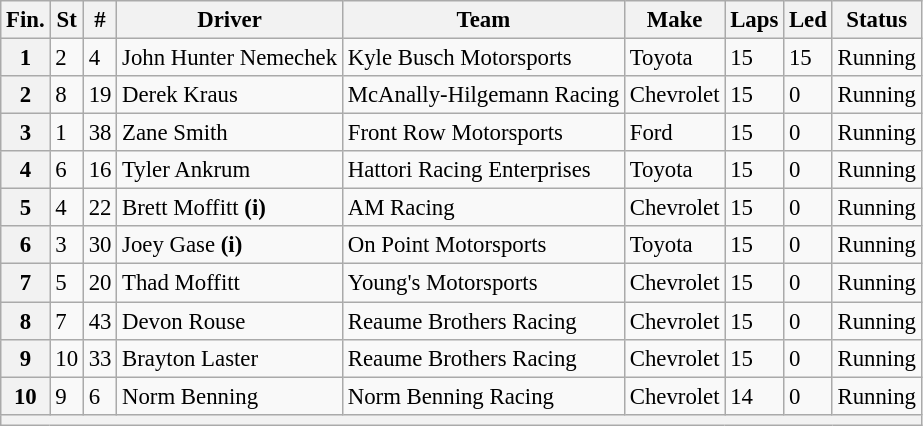<table class="wikitable" style="font-size:95%">
<tr>
<th>Fin.</th>
<th>St</th>
<th>#</th>
<th>Driver</th>
<th>Team</th>
<th>Make</th>
<th>Laps</th>
<th>Led</th>
<th>Status</th>
</tr>
<tr>
<th>1</th>
<td>2</td>
<td>4</td>
<td>John Hunter Nemechek</td>
<td>Kyle Busch Motorsports</td>
<td>Toyota</td>
<td>15</td>
<td>15</td>
<td>Running</td>
</tr>
<tr>
<th>2</th>
<td>8</td>
<td>19</td>
<td>Derek Kraus</td>
<td>McAnally-Hilgemann Racing</td>
<td>Chevrolet</td>
<td>15</td>
<td>0</td>
<td>Running</td>
</tr>
<tr>
<th>3</th>
<td>1</td>
<td>38</td>
<td>Zane Smith</td>
<td>Front Row Motorsports</td>
<td>Ford</td>
<td>15</td>
<td>0</td>
<td>Running</td>
</tr>
<tr>
<th>4</th>
<td>6</td>
<td>16</td>
<td>Tyler Ankrum</td>
<td>Hattori Racing Enterprises</td>
<td>Toyota</td>
<td>15</td>
<td>0</td>
<td>Running</td>
</tr>
<tr>
<th>5</th>
<td>4</td>
<td>22</td>
<td>Brett Moffitt <strong>(i)</strong></td>
<td>AM Racing</td>
<td>Chevrolet</td>
<td>15</td>
<td>0</td>
<td>Running</td>
</tr>
<tr>
<th>6</th>
<td>3</td>
<td>30</td>
<td>Joey Gase <strong>(i)</strong></td>
<td>On Point Motorsports</td>
<td>Toyota</td>
<td>15</td>
<td>0</td>
<td>Running</td>
</tr>
<tr>
<th>7</th>
<td>5</td>
<td>20</td>
<td>Thad Moffitt</td>
<td>Young's Motorsports</td>
<td>Chevrolet</td>
<td>15</td>
<td>0</td>
<td>Running</td>
</tr>
<tr>
<th>8</th>
<td>7</td>
<td>43</td>
<td>Devon Rouse</td>
<td>Reaume Brothers Racing</td>
<td>Chevrolet</td>
<td>15</td>
<td>0</td>
<td>Running</td>
</tr>
<tr>
<th>9</th>
<td>10</td>
<td>33</td>
<td>Brayton Laster</td>
<td>Reaume Brothers Racing</td>
<td>Chevrolet</td>
<td>15</td>
<td>0</td>
<td>Running</td>
</tr>
<tr>
<th>10</th>
<td>9</td>
<td>6</td>
<td>Norm Benning</td>
<td>Norm Benning Racing</td>
<td>Chevrolet</td>
<td>14</td>
<td>0</td>
<td>Running</td>
</tr>
<tr>
<th colspan="9"></th>
</tr>
</table>
